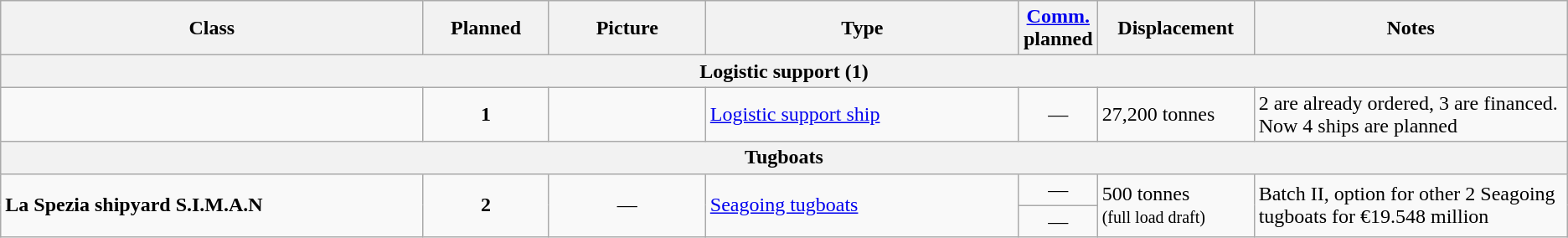<table class="wikitable">
<tr>
<th>Class</th>
<th>Planned</th>
<th style="width:10%;">Picture</th>
<th style="width:20%;">Type</th>
<th style="width: 5%;"><a href='#'>Comm.</a> planned</th>
<th style="width:10%;">Displacement</th>
<th style="width:20%;">Notes</th>
</tr>
<tr>
<th colspan="7"><strong>Logistic support (1)</strong></th>
</tr>
<tr>
<td><strong></strong></td>
<td style="text-align: center;"><strong>1</strong></td>
<td></td>
<td><a href='#'>Logistic support ship</a></td>
<td style="text-align: center;">—</td>
<td>27,200 tonnes</td>
<td>2 are already ordered, 3 are financed.<br>Now 4 ships are planned </td>
</tr>
<tr>
<th colspan="7">Tugboats</th>
</tr>
<tr>
<td rowspan="2"><strong>La Spezia shipyard S.I.M.A.N</strong></td>
<td rowspan="2" style="text-align: center;"><strong>2</strong></td>
<td rowspan="2" style="text-align: center;">—</td>
<td rowspan="2"><a href='#'>Seagoing tugboats</a></td>
<td style="text-align: center;">—</td>
<td rowspan="2">500 tonnes<br><small>(full load draft)</small></td>
<td rowspan="2">Batch II, option for other 2 Seagoing tugboats for €19.548 million<small></small></td>
</tr>
<tr>
<td style="text-align: center;">—</td>
</tr>
</table>
